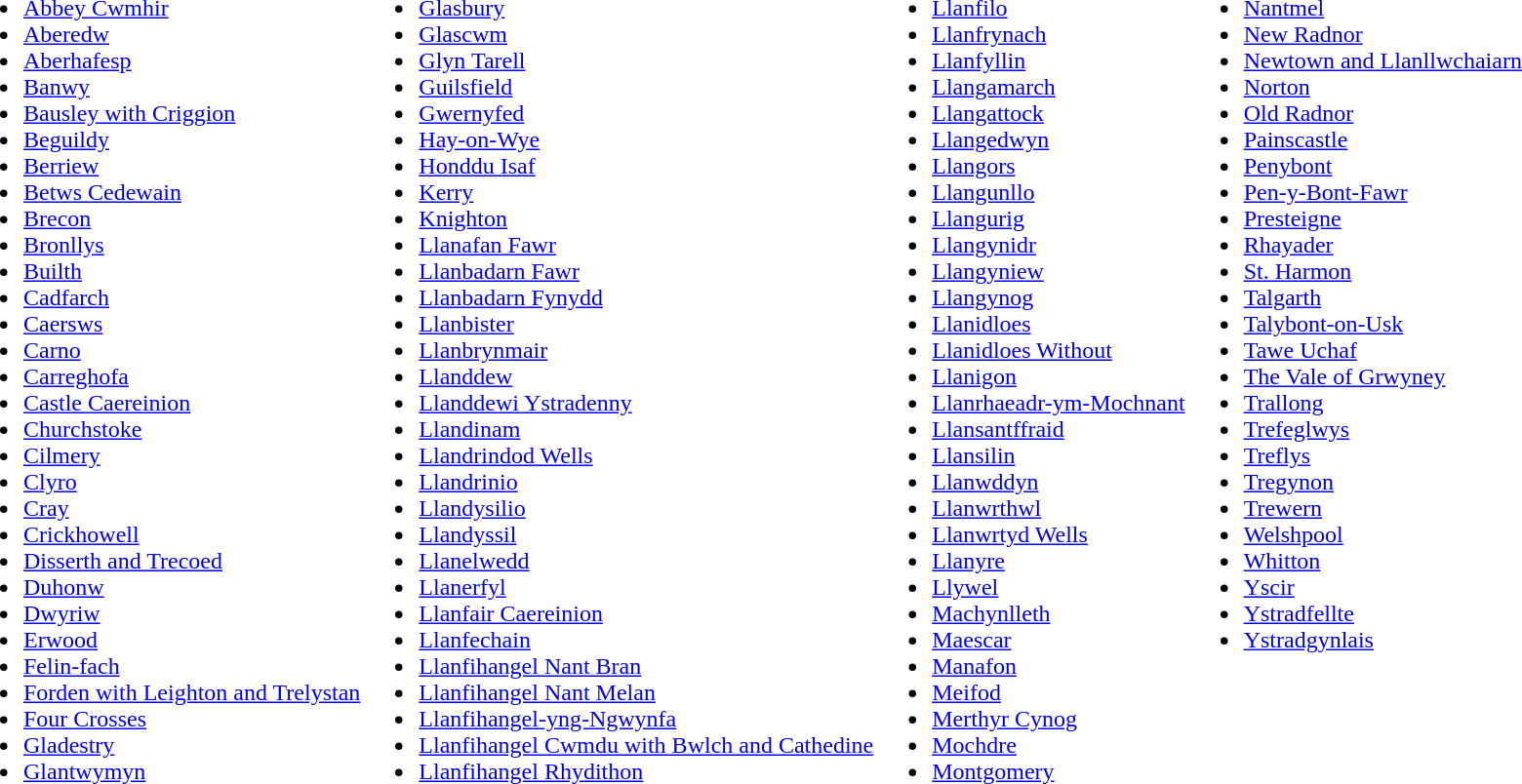<table border="0" cellpadding="0" cellspacing="0">
<tr>
<td><br><ul><li><a href='#'>Abbey Cwmhir</a></li><li><a href='#'>Aberedw</a></li><li><a href='#'>Aberhafesp</a></li><li><a href='#'>Banwy</a></li><li><a href='#'>Bausley with Criggion</a></li><li><a href='#'>Beguildy</a></li><li><a href='#'>Berriew</a></li><li><a href='#'>Betws Cedewain</a></li><li><a href='#'>Brecon</a></li><li><a href='#'>Bronllys</a></li><li><a href='#'>Builth</a></li><li><a href='#'>Cadfarch</a></li><li><a href='#'>Caersws</a></li><li><a href='#'>Carno</a></li><li><a href='#'>Carreghofa</a></li><li><a href='#'>Castle Caereinion</a></li><li><a href='#'>Churchstoke</a></li><li><a href='#'>Cilmery</a></li><li><a href='#'>Clyro</a></li><li><a href='#'>Cray</a></li><li><a href='#'>Crickhowell</a></li><li><a href='#'>Disserth and Trecoed</a></li><li><a href='#'>Duhonw</a></li><li><a href='#'>Dwyriw</a></li><li><a href='#'>Erwood</a></li><li><a href='#'>Felin-fach</a></li><li><a href='#'>Forden with Leighton and Trelystan</a></li><li><a href='#'>Four Crosses</a></li><li><a href='#'>Gladestry</a></li><li><a href='#'>Glantwymyn</a></li></ul></td>
<td><br><ul><li><a href='#'>Glasbury</a></li><li><a href='#'>Glascwm</a></li><li><a href='#'>Glyn Tarell</a></li><li><a href='#'>Guilsfield</a></li><li><a href='#'>Gwernyfed</a></li><li><a href='#'>Hay-on-Wye</a></li><li><a href='#'>Honddu Isaf</a></li><li><a href='#'>Kerry</a></li><li><a href='#'>Knighton</a></li><li><a href='#'>Llanafan Fawr</a></li><li><a href='#'>Llanbadarn Fawr</a></li><li><a href='#'>Llanbadarn Fynydd</a></li><li><a href='#'>Llanbister</a></li><li><a href='#'>Llanbrynmair</a></li><li><a href='#'>Llanddew</a></li><li><a href='#'>Llanddewi Ystradenny</a></li><li><a href='#'>Llandinam</a></li><li><a href='#'>Llandrindod Wells</a></li><li><a href='#'>Llandrinio</a></li><li><a href='#'>Llandysilio</a></li><li><a href='#'>Llandyssil</a></li><li><a href='#'>Llanelwedd</a></li><li><a href='#'>Llanerfyl</a></li><li><a href='#'>Llanfair Caereinion</a></li><li><a href='#'>Llanfechain</a></li><li><a href='#'>Llanfihangel Nant Bran</a></li><li><a href='#'>Llanfihangel Nant Melan</a></li><li><a href='#'>Llanfihangel-yng-Ngwynfa</a></li><li><a href='#'>Llanfihangel Cwmdu with Bwlch and Cathedine</a></li><li><a href='#'>Llanfihangel Rhydithon</a></li></ul></td>
<td><br><ul><li><a href='#'>Llanfilo</a></li><li><a href='#'>Llanfrynach</a></li><li><a href='#'>Llanfyllin</a></li><li><a href='#'>Llangamarch</a></li><li><a href='#'>Llangattock</a></li><li><a href='#'>Llangedwyn</a></li><li><a href='#'>Llangors</a></li><li><a href='#'>Llangunllo</a></li><li><a href='#'>Llangurig</a></li><li><a href='#'>Llangynidr</a></li><li><a href='#'>Llangyniew</a></li><li><a href='#'>Llangynog</a></li><li><a href='#'>Llanidloes</a></li><li><a href='#'>Llanidloes Without</a></li><li><a href='#'>Llanigon</a></li><li><a href='#'>Llanrhaeadr-ym-Mochnant</a></li><li><a href='#'>Llansantffraid</a></li><li><a href='#'>Llansilin</a></li><li><a href='#'>Llanwddyn</a></li><li><a href='#'>Llanwrthwl</a></li><li><a href='#'>Llanwrtyd Wells</a></li><li><a href='#'>Llanyre</a></li><li><a href='#'>Llywel</a></li><li><a href='#'>Machynlleth</a></li><li><a href='#'>Maescar</a></li><li><a href='#'>Manafon</a></li><li><a href='#'>Meifod</a></li><li><a href='#'>Merthyr Cynog</a></li><li><a href='#'>Mochdre</a></li><li><a href='#'>Montgomery</a></li></ul></td>
<td valign="top"><br><ul><li><a href='#'>Nantmel</a></li><li><a href='#'>New Radnor</a></li><li><a href='#'>Newtown and Llanllwchaiarn</a></li><li><a href='#'>Norton</a></li><li><a href='#'>Old Radnor</a></li><li><a href='#'>Painscastle</a></li><li><a href='#'>Penybont</a></li><li><a href='#'>Pen-y-Bont-Fawr</a></li><li><a href='#'>Presteigne</a></li><li><a href='#'>Rhayader</a></li><li><a href='#'>St. Harmon</a></li><li><a href='#'>Talgarth</a></li><li><a href='#'>Talybont-on-Usk</a></li><li><a href='#'>Tawe Uchaf</a></li><li><a href='#'>The Vale of Grwyney</a></li><li><a href='#'>Trallong</a></li><li><a href='#'>Trefeglwys</a></li><li><a href='#'>Treflys</a></li><li><a href='#'>Tregynon</a></li><li><a href='#'>Trewern</a></li><li><a href='#'>Welshpool</a></li><li><a href='#'>Whitton</a></li><li><a href='#'>Yscir</a></li><li><a href='#'>Ystradfellte</a></li><li><a href='#'>Ystradgynlais</a></li></ul></td>
</tr>
</table>
